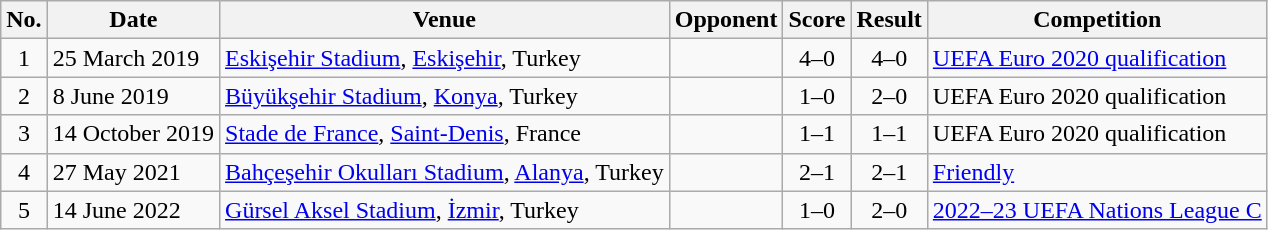<table class="wikitable sortable">
<tr>
<th scope="col">No.</th>
<th scope="col">Date</th>
<th scope="col">Venue</th>
<th scope="col">Opponent</th>
<th scope="col">Score</th>
<th scope="col">Result</th>
<th scope="col">Competition</th>
</tr>
<tr>
<td style="text-align:center">1</td>
<td>25 March 2019</td>
<td><a href='#'>Eskişehir Stadium</a>, <a href='#'>Eskişehir</a>, Turkey</td>
<td></td>
<td style="text-align:center">4–0</td>
<td style="text-align:center">4–0</td>
<td><a href='#'>UEFA Euro 2020 qualification</a></td>
</tr>
<tr>
<td style="text-align:center">2</td>
<td>8 June 2019</td>
<td><a href='#'>Büyükşehir Stadium</a>, <a href='#'>Konya</a>, Turkey</td>
<td></td>
<td style="text-align:center">1–0</td>
<td style="text-align:center">2–0</td>
<td>UEFA Euro 2020 qualification</td>
</tr>
<tr>
<td style="text-align:center">3</td>
<td>14 October 2019</td>
<td><a href='#'>Stade de France</a>, <a href='#'>Saint-Denis</a>, France</td>
<td></td>
<td style="text-align:center">1–1</td>
<td style="text-align:center">1–1</td>
<td>UEFA Euro 2020 qualification</td>
</tr>
<tr>
<td style="text-align:center">4</td>
<td>27 May 2021</td>
<td><a href='#'>Bahçeşehir Okulları Stadium</a>, <a href='#'>Alanya</a>, Turkey</td>
<td></td>
<td style="text-align:center">2–1</td>
<td style="text-align:center">2–1</td>
<td><a href='#'>Friendly</a></td>
</tr>
<tr>
<td style="text-align:center">5</td>
<td>14 June 2022</td>
<td><a href='#'>Gürsel Aksel Stadium</a>, <a href='#'>İzmir</a>, Turkey</td>
<td></td>
<td style="text-align:center">1–0</td>
<td style="text-align:center">2–0</td>
<td><a href='#'>2022–23 UEFA Nations League C</a></td>
</tr>
</table>
